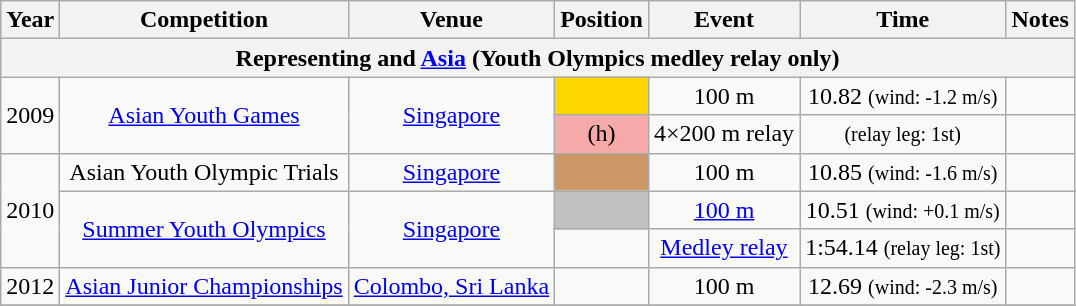<table class="wikitable sortable" style=text-align:center>
<tr>
<th>Year</th>
<th>Competition</th>
<th>Venue</th>
<th>Position</th>
<th>Event</th>
<th>Time</th>
<th>Notes</th>
</tr>
<tr>
<th colspan="7">Representing  and  <a href='#'>Asia</a> (Youth Olympics medley relay only)</th>
</tr>
<tr>
<td rowspan=2>2009</td>
<td rowspan=2><a href='#'>Asian Youth Games</a></td>
<td rowspan=2><a href='#'>Singapore</a></td>
<td bgcolor="gold"></td>
<td>100 m</td>
<td>10.82 <small>(wind: -1.2 m/s)</small></td>
<td></td>
</tr>
<tr>
<td bgcolor=f5a9a9> (h)</td>
<td>4×200 m relay</td>
<td> <small>(relay leg: 1st)</small></td>
<td></td>
</tr>
<tr>
<td rowspan=3>2010</td>
<td>Asian Youth Olympic Trials</td>
<td><a href='#'>Singapore</a></td>
<td bgcolor="cc9966"></td>
<td>100 m</td>
<td>10.85 <small>(wind: -1.6 m/s)</small></td>
<td></td>
</tr>
<tr>
<td rowspan=2><a href='#'>Summer Youth Olympics</a></td>
<td rowspan=2><a href='#'>Singapore</a></td>
<td bgcolor="silver"></td>
<td><a href='#'>100 m</a></td>
<td>10.51 <small>(wind: +0.1 m/s)</small></td>
<td></td>
</tr>
<tr>
<td></td>
<td><a href='#'>Medley relay</a></td>
<td>1:54.14 <small>(relay leg: 1st)</small></td>
<td></td>
</tr>
<tr>
<td>2012</td>
<td><a href='#'>Asian Junior Championships</a></td>
<td><a href='#'>Colombo, Sri Lanka</a></td>
<td></td>
<td>100 m</td>
<td>12.69 <small>(wind: -2.3 m/s)</small></td>
<td></td>
</tr>
<tr>
</tr>
</table>
